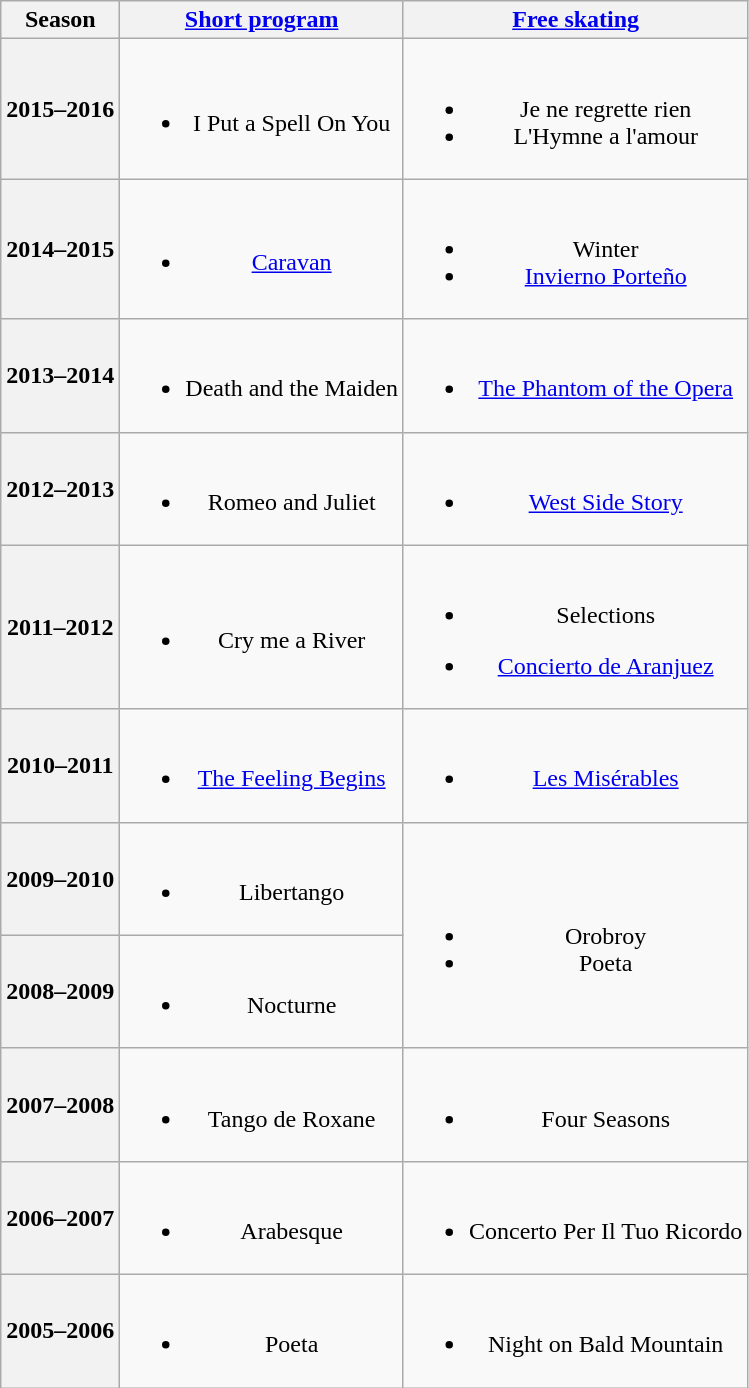<table class="wikitable" style="text-align:center">
<tr>
<th>Season</th>
<th><a href='#'>Short program</a></th>
<th><a href='#'>Free skating</a></th>
</tr>
<tr>
<th>2015–2016 <br> </th>
<td><br><ul><li>I Put a Spell On You</li></ul></td>
<td><br><ul><li>Je ne regrette rien <br></li><li>L'Hymne a l'amour <br></li></ul></td>
</tr>
<tr>
<th>2014–2015 <br> </th>
<td><br><ul><li><a href='#'>Caravan</a> <br></li></ul></td>
<td><br><ul><li>Winter <br></li><li><a href='#'>Invierno Porteño</a> <br></li></ul></td>
</tr>
<tr>
<th>2013–2014 <br> </th>
<td><br><ul><li>Death and the Maiden <br></li></ul></td>
<td><br><ul><li><a href='#'>The Phantom of the Opera</a> <br></li></ul></td>
</tr>
<tr>
<th>2012–2013 <br> </th>
<td><br><ul><li>Romeo and Juliet <br></li></ul></td>
<td><br><ul><li><a href='#'>West Side Story</a> <br></li></ul></td>
</tr>
<tr>
<th>2011–2012 <br> </th>
<td><br><ul><li>Cry me a River</li></ul></td>
<td><br><ul><li>Selections <br></li></ul><ul><li><a href='#'>Concierto de Aranjuez</a> <br></li></ul></td>
</tr>
<tr>
<th>2010–2011 <br> </th>
<td><br><ul><li><a href='#'>The Feeling Begins</a> <br></li></ul></td>
<td><br><ul><li><a href='#'>Les Misérables</a> <br></li></ul></td>
</tr>
<tr>
<th>2009–2010 <br> </th>
<td><br><ul><li>Libertango <br></li></ul></td>
<td rowspan=2><br><ul><li>Orobroy <br></li><li>Poeta <br></li></ul></td>
</tr>
<tr>
<th>2008–2009 <br> </th>
<td><br><ul><li>Nocturne  <br></li></ul></td>
</tr>
<tr>
<th>2007–2008 <br> </th>
<td><br><ul><li>Tango de Roxane <br></li></ul></td>
<td><br><ul><li>Four Seasons <br></li></ul></td>
</tr>
<tr>
<th>2006–2007 <br> </th>
<td><br><ul><li>Arabesque <br></li></ul></td>
<td><br><ul><li>Concerto Per Il Tuo Ricordo <br></li></ul></td>
</tr>
<tr>
<th>2005–2006 <br> </th>
<td><br><ul><li>Poeta <br></li></ul></td>
<td><br><ul><li>Night on Bald Mountain <br></li></ul></td>
</tr>
</table>
